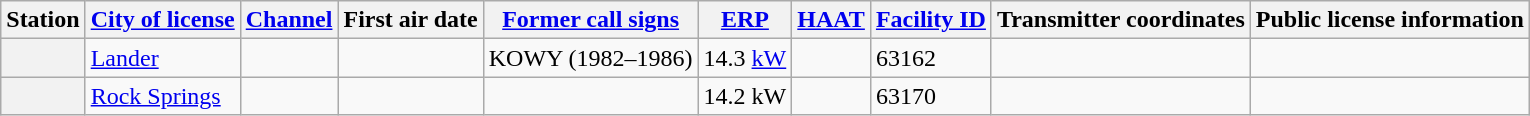<table class="wikitable">
<tr>
<th scope = "col">Station</th>
<th scope = "col"><a href='#'>City of license</a></th>
<th scope = "col"><a href='#'>Channel</a></th>
<th scope = "col">First air date</th>
<th scope = "col"><a href='#'>Former call signs</a></th>
<th scope = "col"><a href='#'>ERP</a></th>
<th scope = "col"><a href='#'>HAAT</a></th>
<th scope = "col"><a href='#'>Facility ID</a></th>
<th scope = "col">Transmitter coordinates</th>
<th scope = "col">Public license information</th>
</tr>
<tr style="vertical-align: top; text-align: left;">
<th scope = "row"></th>
<td><a href='#'>Lander</a></td>
<td></td>
<td></td>
<td>KOWY (1982–1986)</td>
<td>14.3 <a href='#'>kW</a></td>
<td></td>
<td>63162</td>
<td></td>
<td></td>
</tr>
<tr style="vertical-align: top; text-align: left;">
<th scope = "row"></th>
<td><a href='#'>Rock Springs</a></td>
<td></td>
<td></td>
<td></td>
<td>14.2 kW</td>
<td></td>
<td>63170</td>
<td></td>
<td></td>
</tr>
</table>
